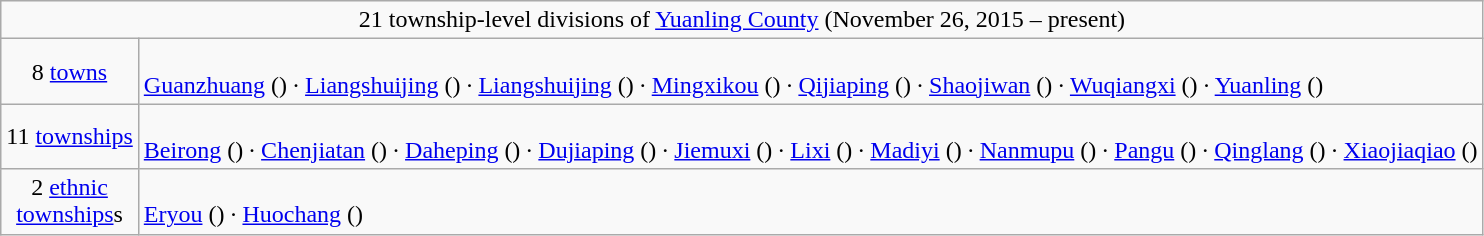<table class="wikitable">
<tr>
<td style="text-align:center;" colspan="2">21 township-level divisions of <a href='#'>Yuanling County</a> (November 26, 2015 – present)</td>
</tr>
<tr align=left>
<td align=center>8 <a href='#'>towns</a></td>
<td><br><a href='#'>Guanzhuang</a> ()
· <a href='#'>Liangshuijing</a> ()
· <a href='#'>Liangshuijing</a> ()
· <a href='#'>Mingxikou</a> ()
· <a href='#'>Qijiaping</a> ()
· <a href='#'>Shaojiwan</a> ()
· <a href='#'>Wuqiangxi</a> ()
· <a href='#'>Yuanling</a> ()</td>
</tr>
<tr align=left>
<td align=center>11 <a href='#'>townships</a></td>
<td><br><a href='#'>Beirong</a> ()
· <a href='#'>Chenjiatan</a> ()
· <a href='#'>Daheping</a> ()
· <a href='#'>Dujiaping</a> ()
· <a href='#'>Jiemuxi</a> ()
· <a href='#'>Lixi</a> ()
· <a href='#'>Madiyi</a> ()
· <a href='#'>Nanmupu</a> ()
· <a href='#'>Pangu</a> ()
· <a href='#'>Qinglang</a> ()
· <a href='#'>Xiaojiaqiao</a> ()</td>
</tr>
<tr align=left>
<td align=center>2 <a href='#'>ethnic <br>townships</a>s</td>
<td><br><a href='#'>Eryou</a> ()
· <a href='#'>Huochang</a> ()</td>
</tr>
</table>
